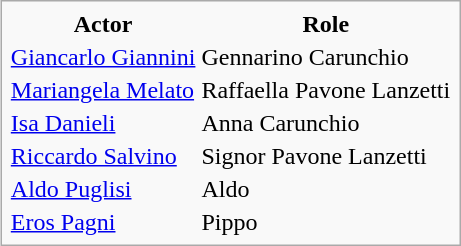<table class="infobox">
<tr>
<th>Actor</th>
<th>Role</th>
</tr>
<tr>
<td><a href='#'>Giancarlo Giannini</a></td>
<td>Gennarino Carunchio</td>
</tr>
<tr>
<td><a href='#'>Mariangela Melato</a></td>
<td>Raffaella Pavone Lanzetti</td>
</tr>
<tr>
<td><a href='#'>Isa Danieli</a></td>
<td>Anna Carunchio</td>
</tr>
<tr>
<td><a href='#'>Riccardo Salvino</a></td>
<td>Signor Pavone Lanzetti</td>
</tr>
<tr>
<td><a href='#'>Aldo Puglisi</a></td>
<td>Aldo</td>
</tr>
<tr>
<td><a href='#'>Eros Pagni</a></td>
<td>Pippo</td>
</tr>
</table>
